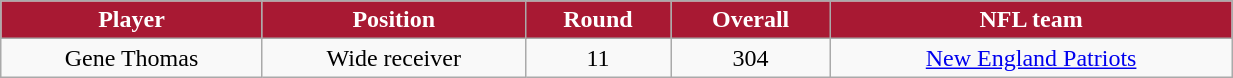<table class="wikitable" width="65%">
<tr align="center"  style="background:#A81933;color:#FFFFFF;">
<td><strong>Player</strong></td>
<td><strong>Position</strong></td>
<td><strong>Round</strong></td>
<td><strong>Overall</strong></td>
<td><strong>NFL team</strong></td>
</tr>
<tr align="center" bgcolor="">
<td>Gene Thomas</td>
<td>Wide receiver</td>
<td>11</td>
<td>304</td>
<td><a href='#'>New England Patriots</a></td>
</tr>
</table>
